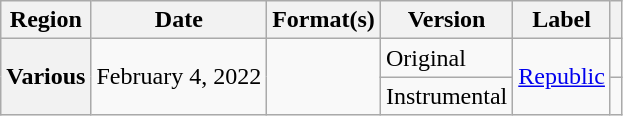<table class="wikitable plainrowheaders">
<tr>
<th scope="col">Region</th>
<th scope="col">Date</th>
<th scope="col">Format(s)</th>
<th scope="col">Version</th>
<th scope="col">Label</th>
<th scope="col"></th>
</tr>
<tr>
<th scope="row" rowspan="2">Various</th>
<td rowspan="2">February 4, 2022</td>
<td rowspan="2"></td>
<td>Original</td>
<td rowspan="2"><a href='#'>Republic</a></td>
<td align="center"></td>
</tr>
<tr>
<td>Instrumental</td>
<td align="center"></td>
</tr>
</table>
